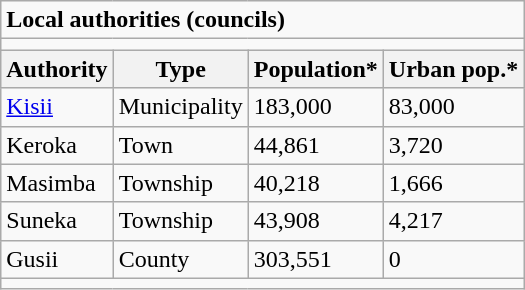<table class="wikitable">
<tr>
<td colspan="4"><strong>Local authorities (councils)</strong></td>
</tr>
<tr>
<td colspan="4"></td>
</tr>
<tr>
<th>Authority</th>
<th>Type</th>
<th>Population*</th>
<th>Urban pop.*</th>
</tr>
<tr>
<td><a href='#'>Kisii</a></td>
<td>Municipality</td>
<td>183,000</td>
<td>83,000</td>
</tr>
<tr>
<td>Keroka</td>
<td>Town</td>
<td>44,861</td>
<td>3,720</td>
</tr>
<tr>
<td>Masimba</td>
<td>Township</td>
<td>40,218</td>
<td>1,666</td>
</tr>
<tr>
<td>Suneka</td>
<td>Township</td>
<td>43,908</td>
<td>4,217</td>
</tr>
<tr>
<td>Gusii</td>
<td>County</td>
<td>303,551</td>
<td>0</td>
</tr>
<tr>
<td colspan="4"></td>
</tr>
</table>
